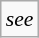<table class="wikitable floatright" style="font-size: 0.9em;">
<tr>
<td><em>see </em></td>
</tr>
</table>
